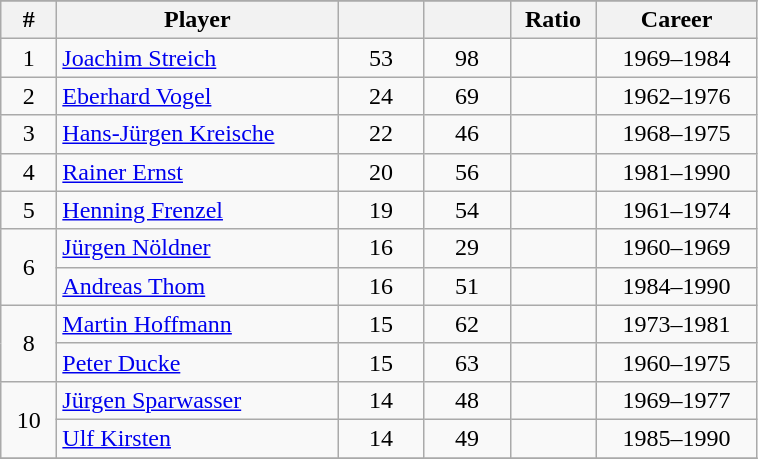<table class="wikitable sortable" style="text-align:center;">
<tr>
</tr>
<tr>
<th width=30>#</th>
<th width=180>Player</th>
<th width=50></th>
<th width=50></th>
<th width=50>Ratio</th>
<th width=100>Career</th>
</tr>
<tr>
<td>1</td>
<td style="text-align: left;"><a href='#'>Joachim Streich</a></td>
<td>53</td>
<td>98</td>
<td></td>
<td>1969–1984</td>
</tr>
<tr>
<td>2</td>
<td style="text-align: left;"><a href='#'>Eberhard Vogel</a></td>
<td>24</td>
<td>69</td>
<td></td>
<td>1962–1976</td>
</tr>
<tr>
<td>3</td>
<td style="text-align: left;"><a href='#'>Hans-Jürgen Kreische</a></td>
<td>22</td>
<td>46</td>
<td></td>
<td>1968–1975</td>
</tr>
<tr>
<td>4</td>
<td style="text-align: left;"><a href='#'>Rainer Ernst</a></td>
<td>20</td>
<td>56</td>
<td></td>
<td>1981–1990</td>
</tr>
<tr>
<td>5</td>
<td style="text-align: left;"><a href='#'>Henning Frenzel</a></td>
<td>19</td>
<td>54</td>
<td></td>
<td>1961–1974</td>
</tr>
<tr>
<td rowspan=2>6</td>
<td style="text-align: left;"><a href='#'>Jürgen Nöldner</a></td>
<td>16</td>
<td>29</td>
<td></td>
<td>1960–1969</td>
</tr>
<tr>
<td style="text-align: left;"><a href='#'>Andreas Thom</a></td>
<td>16</td>
<td>51</td>
<td></td>
<td>1984–1990</td>
</tr>
<tr>
<td rowspan=2>8</td>
<td style="text-align: left;"><a href='#'>Martin Hoffmann</a></td>
<td>15</td>
<td>62</td>
<td></td>
<td>1973–1981</td>
</tr>
<tr>
<td style="text-align: left;"><a href='#'>Peter Ducke</a></td>
<td>15</td>
<td>63</td>
<td></td>
<td>1960–1975</td>
</tr>
<tr>
<td rowspan=2>10</td>
<td style="text-align: left;"><a href='#'>Jürgen Sparwasser</a></td>
<td>14</td>
<td>48</td>
<td></td>
<td>1969–1977</td>
</tr>
<tr>
<td style="text-align: left;"><a href='#'>Ulf Kirsten</a></td>
<td>14</td>
<td>49</td>
<td></td>
<td>1985–1990</td>
</tr>
<tr>
</tr>
</table>
